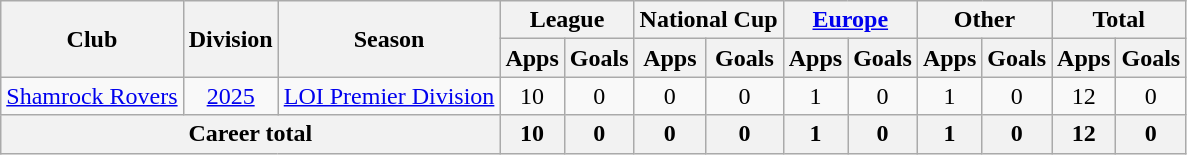<table class=wikitable style="text-align: center">
<tr>
<th rowspan="2">Club</th>
<th rowspan="2">Division</th>
<th rowspan="2">Season</th>
<th colspan="2">League</th>
<th colspan="2">National Cup</th>
<th colspan="2"><a href='#'>Europe</a></th>
<th colspan="2">Other</th>
<th colspan="2">Total</th>
</tr>
<tr>
<th>Apps</th>
<th>Goals</th>
<th>Apps</th>
<th>Goals</th>
<th>Apps</th>
<th>Goals</th>
<th>Apps</th>
<th>Goals</th>
<th>Apps</th>
<th>Goals</th>
</tr>
<tr>
<td><a href='#'>Shamrock Rovers</a></td>
<td><a href='#'>2025</a></td>
<td><a href='#'>LOI Premier Division</a></td>
<td>10</td>
<td>0</td>
<td>0</td>
<td>0</td>
<td>1</td>
<td>0</td>
<td>1</td>
<td>0</td>
<td>12</td>
<td>0</td>
</tr>
<tr>
<th colspan="3">Career total</th>
<th>10</th>
<th>0</th>
<th>0</th>
<th>0</th>
<th>1</th>
<th>0</th>
<th>1</th>
<th>0</th>
<th>12</th>
<th>0</th>
</tr>
</table>
